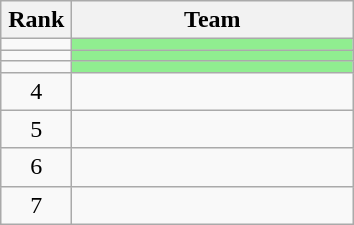<table class="wikitable" style="text-align: center;">
<tr>
<th width=40>Rank</th>
<th width=180>Team</th>
</tr>
<tr>
<td></td>
<td bgcolor=lightgreen align=left></td>
</tr>
<tr>
<td></td>
<td bgcolor=lightgreen align=left></td>
</tr>
<tr>
<td></td>
<td bgcolor=lightgreen align=left></td>
</tr>
<tr>
<td>4</td>
<td align=left></td>
</tr>
<tr>
<td>5</td>
<td align=left></td>
</tr>
<tr>
<td>6</td>
<td align=left></td>
</tr>
<tr>
<td>7</td>
<td align=left></td>
</tr>
</table>
